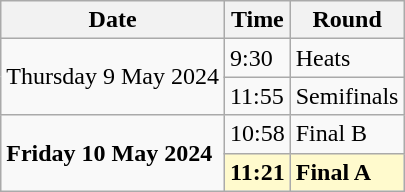<table class="wikitable">
<tr>
<th>Date</th>
<th>Time</th>
<th>Round</th>
</tr>
<tr>
<td rowspan=2>Thursday 9 May 2024</td>
<td>9:30</td>
<td>Heats</td>
</tr>
<tr>
<td>11:55</td>
<td>Semifinals</td>
</tr>
<tr>
<td rowspan=2><strong>Friday 10 May 2024</strong></td>
<td>10:58</td>
<td>Final B</td>
</tr>
<tr>
<td style=background:lemonchiffon><strong>11:21</strong></td>
<td style=background:lemonchiffon><strong>Final A</strong></td>
</tr>
</table>
